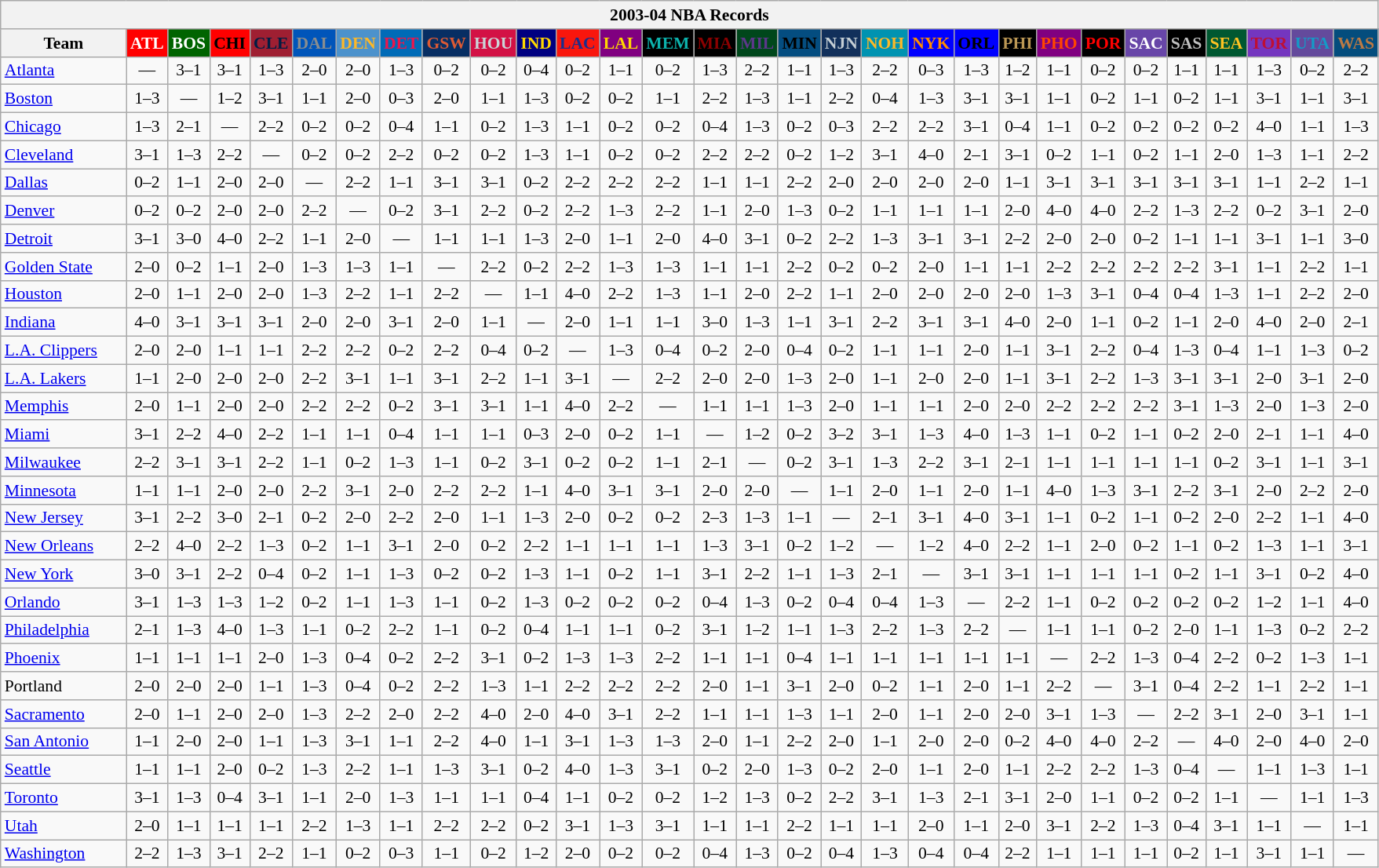<table class="wikitable" style="font-size:90%; text-align:center;">
<tr>
<th colspan=30>2003-04 NBA Records</th>
</tr>
<tr>
<th width=100>Team</th>
<th style="background:#FF0000;color:#FFFFFF;width=35">ATL</th>
<th style="background:#006400;color:#FFFFFF;width=35">BOS</th>
<th style="background:#FF0000;color:#000000;width=35">CHI</th>
<th style="background:#9F1F32;color:#001D43;width=35">CLE</th>
<th style="background:#0055BA;color:#898D8F;width=35">DAL</th>
<th style="background:#4C92CC;color:#FDB827;width=35">DEN</th>
<th style="background:#006BB7;color:#ED164B;width=35">DET</th>
<th style="background:#072E63;color:#DC5A34;width=35">GSW</th>
<th style="background:#D31145;color:#CBD4D8;width=35">HOU</th>
<th style="background:#000080;color:#FFD700;width=35">IND</th>
<th style="background:#F9160D;color:#1A2E8B;width=35">LAC</th>
<th style="background:#800080;color:#FFD700;width=35">LAL</th>
<th style="background:#000000;color:#0CB2AC;width=35">MEM</th>
<th style="background:#000000;color:#8B0000;width=35">MIA</th>
<th style="background:#00471B;color:#5C378A;width=35">MIL</th>
<th style="background:#044D80;color:#000000;width=35">MIN</th>
<th style="background:#12305B;color:#C4CED4;width=35">NJN</th>
<th style="background:#0093B1;color:#FDB827;width=35">NOH</th>
<th style="background:#0000FF;color:#FF8C00;width=35">NYK</th>
<th style="background:#0000FF;color:#000000;width=35">ORL</th>
<th style="background:#000000;color:#BB9754;width=35">PHI</th>
<th style="background:#800080;color:#FF4500;width=35">PHO</th>
<th style="background:#000000;color:#FF0000;width=35">POR</th>
<th style="background:#6846A8;color:#FFFFFF;width=35">SAC</th>
<th style="background:#000000;color:#C0C0C0;width=35">SAS</th>
<th style="background:#005831;color:#FFC322;width=35">SEA</th>
<th style="background:#7436BF;color:#BE0F34;width=35">TOR</th>
<th style="background:#644A9C;color:#149BC7;width=35">UTA</th>
<th style="background:#044D7D;color:#BC7A44;width=35">WAS</th>
</tr>
<tr>
<td style="text-align:left;"><a href='#'>Atlanta</a></td>
<td>—</td>
<td>3–1</td>
<td>3–1</td>
<td>1–3</td>
<td>2–0</td>
<td>2–0</td>
<td>1–3</td>
<td>0–2</td>
<td>0–2</td>
<td>0–4</td>
<td>0–2</td>
<td>1–1</td>
<td>0–2</td>
<td>1–3</td>
<td>2–2</td>
<td>1–1</td>
<td>1–3</td>
<td>2–2</td>
<td>0–3</td>
<td>1–3</td>
<td>1–2</td>
<td>1–1</td>
<td>0–2</td>
<td>0–2</td>
<td>1–1</td>
<td>1–1</td>
<td>1–3</td>
<td>0–2</td>
<td>2–2</td>
</tr>
<tr>
<td style="text-align:left;"><a href='#'>Boston</a></td>
<td>1–3</td>
<td>—</td>
<td>1–2</td>
<td>3–1</td>
<td>1–1</td>
<td>2–0</td>
<td>0–3</td>
<td>2–0</td>
<td>1–1</td>
<td>1–3</td>
<td>0–2</td>
<td>0–2</td>
<td>1–1</td>
<td>2–2</td>
<td>1–3</td>
<td>1–1</td>
<td>2–2</td>
<td>0–4</td>
<td>1–3</td>
<td>3–1</td>
<td>3–1</td>
<td>1–1</td>
<td>0–2</td>
<td>1–1</td>
<td>0–2</td>
<td>1–1</td>
<td>3–1</td>
<td>1–1</td>
<td>3–1</td>
</tr>
<tr>
<td style="text-align:left;"><a href='#'>Chicago</a></td>
<td>1–3</td>
<td>2–1</td>
<td>—</td>
<td>2–2</td>
<td>0–2</td>
<td>0–2</td>
<td>0–4</td>
<td>1–1</td>
<td>0–2</td>
<td>1–3</td>
<td>1–1</td>
<td>0–2</td>
<td>0–2</td>
<td>0–4</td>
<td>1–3</td>
<td>0–2</td>
<td>0–3</td>
<td>2–2</td>
<td>2–2</td>
<td>3–1</td>
<td>0–4</td>
<td>1–1</td>
<td>0–2</td>
<td>0–2</td>
<td>0–2</td>
<td>0–2</td>
<td>4–0</td>
<td>1–1</td>
<td>1–3</td>
</tr>
<tr>
<td style="text-align:left;"><a href='#'>Cleveland</a></td>
<td>3–1</td>
<td>1–3</td>
<td>2–2</td>
<td>—</td>
<td>0–2</td>
<td>0–2</td>
<td>2–2</td>
<td>0–2</td>
<td>0–2</td>
<td>1–3</td>
<td>1–1</td>
<td>0–2</td>
<td>0–2</td>
<td>2–2</td>
<td>2–2</td>
<td>0–2</td>
<td>1–2</td>
<td>3–1</td>
<td>4–0</td>
<td>2–1</td>
<td>3–1</td>
<td>0–2</td>
<td>1–1</td>
<td>0–2</td>
<td>1–1</td>
<td>2–0</td>
<td>1–3</td>
<td>1–1</td>
<td>2–2</td>
</tr>
<tr>
<td style="text-align:left;"><a href='#'>Dallas</a></td>
<td>0–2</td>
<td>1–1</td>
<td>2–0</td>
<td>2–0</td>
<td>—</td>
<td>2–2</td>
<td>1–1</td>
<td>3–1</td>
<td>3–1</td>
<td>0–2</td>
<td>2–2</td>
<td>2–2</td>
<td>2–2</td>
<td>1–1</td>
<td>1–1</td>
<td>2–2</td>
<td>2–0</td>
<td>2–0</td>
<td>2–0</td>
<td>2–0</td>
<td>1–1</td>
<td>3–1</td>
<td>3–1</td>
<td>3–1</td>
<td>3–1</td>
<td>3–1</td>
<td>1–1</td>
<td>2–2</td>
<td>1–1</td>
</tr>
<tr>
<td style="text-align:left;"><a href='#'>Denver</a></td>
<td>0–2</td>
<td>0–2</td>
<td>2–0</td>
<td>2–0</td>
<td>2–2</td>
<td>—</td>
<td>0–2</td>
<td>3–1</td>
<td>2–2</td>
<td>0–2</td>
<td>2–2</td>
<td>1–3</td>
<td>2–2</td>
<td>1–1</td>
<td>2–0</td>
<td>1–3</td>
<td>0–2</td>
<td>1–1</td>
<td>1–1</td>
<td>1–1</td>
<td>2–0</td>
<td>4–0</td>
<td>4–0</td>
<td>2–2</td>
<td>1–3</td>
<td>2–2</td>
<td>0–2</td>
<td>3–1</td>
<td>2–0</td>
</tr>
<tr>
<td style="text-align:left;"><a href='#'>Detroit</a></td>
<td>3–1</td>
<td>3–0</td>
<td>4–0</td>
<td>2–2</td>
<td>1–1</td>
<td>2–0</td>
<td>—</td>
<td>1–1</td>
<td>1–1</td>
<td>1–3</td>
<td>2–0</td>
<td>1–1</td>
<td>2–0</td>
<td>4–0</td>
<td>3–1</td>
<td>0–2</td>
<td>2–2</td>
<td>1–3</td>
<td>3–1</td>
<td>3–1</td>
<td>2–2</td>
<td>2–0</td>
<td>2–0</td>
<td>0–2</td>
<td>1–1</td>
<td>1–1</td>
<td>3–1</td>
<td>1–1</td>
<td>3–0</td>
</tr>
<tr>
<td style="text-align:left;"><a href='#'>Golden State</a></td>
<td>2–0</td>
<td>0–2</td>
<td>1–1</td>
<td>2–0</td>
<td>1–3</td>
<td>1–3</td>
<td>1–1</td>
<td>—</td>
<td>2–2</td>
<td>0–2</td>
<td>2–2</td>
<td>1–3</td>
<td>1–3</td>
<td>1–1</td>
<td>1–1</td>
<td>2–2</td>
<td>0–2</td>
<td>0–2</td>
<td>2–0</td>
<td>1–1</td>
<td>1–1</td>
<td>2–2</td>
<td>2–2</td>
<td>2–2</td>
<td>2–2</td>
<td>3–1</td>
<td>1–1</td>
<td>2–2</td>
<td>1–1</td>
</tr>
<tr>
<td style="text-align:left;"><a href='#'>Houston</a></td>
<td>2–0</td>
<td>1–1</td>
<td>2–0</td>
<td>2–0</td>
<td>1–3</td>
<td>2–2</td>
<td>1–1</td>
<td>2–2</td>
<td>—</td>
<td>1–1</td>
<td>4–0</td>
<td>2–2</td>
<td>1–3</td>
<td>1–1</td>
<td>2–0</td>
<td>2–2</td>
<td>1–1</td>
<td>2–0</td>
<td>2–0</td>
<td>2–0</td>
<td>2–0</td>
<td>1–3</td>
<td>3–1</td>
<td>0–4</td>
<td>0–4</td>
<td>1–3</td>
<td>1–1</td>
<td>2–2</td>
<td>2–0</td>
</tr>
<tr>
<td style="text-align:left;"><a href='#'>Indiana</a></td>
<td>4–0</td>
<td>3–1</td>
<td>3–1</td>
<td>3–1</td>
<td>2–0</td>
<td>2–0</td>
<td>3–1</td>
<td>2–0</td>
<td>1–1</td>
<td>—</td>
<td>2–0</td>
<td>1–1</td>
<td>1–1</td>
<td>3–0</td>
<td>1–3</td>
<td>1–1</td>
<td>3–1</td>
<td>2–2</td>
<td>3–1</td>
<td>3–1</td>
<td>4–0</td>
<td>2–0</td>
<td>1–1</td>
<td>0–2</td>
<td>1–1</td>
<td>2–0</td>
<td>4–0</td>
<td>2–0</td>
<td>2–1</td>
</tr>
<tr>
<td style="text-align:left;"><a href='#'>L.A. Clippers</a></td>
<td>2–0</td>
<td>2–0</td>
<td>1–1</td>
<td>1–1</td>
<td>2–2</td>
<td>2–2</td>
<td>0–2</td>
<td>2–2</td>
<td>0–4</td>
<td>0–2</td>
<td>—</td>
<td>1–3</td>
<td>0–4</td>
<td>0–2</td>
<td>2–0</td>
<td>0–4</td>
<td>0–2</td>
<td>1–1</td>
<td>1–1</td>
<td>2–0</td>
<td>1–1</td>
<td>3–1</td>
<td>2–2</td>
<td>0–4</td>
<td>1–3</td>
<td>0–4</td>
<td>1–1</td>
<td>1–3</td>
<td>0–2</td>
</tr>
<tr>
<td style="text-align:left;"><a href='#'>L.A. Lakers</a></td>
<td>1–1</td>
<td>2–0</td>
<td>2–0</td>
<td>2–0</td>
<td>2–2</td>
<td>3–1</td>
<td>1–1</td>
<td>3–1</td>
<td>2–2</td>
<td>1–1</td>
<td>3–1</td>
<td>—</td>
<td>2–2</td>
<td>2–0</td>
<td>2–0</td>
<td>1–3</td>
<td>2–0</td>
<td>1–1</td>
<td>2–0</td>
<td>2–0</td>
<td>1–1</td>
<td>3–1</td>
<td>2–2</td>
<td>1–3</td>
<td>3–1</td>
<td>3–1</td>
<td>2–0</td>
<td>3–1</td>
<td>2–0</td>
</tr>
<tr>
<td style="text-align:left;"><a href='#'>Memphis</a></td>
<td>2–0</td>
<td>1–1</td>
<td>2–0</td>
<td>2–0</td>
<td>2–2</td>
<td>2–2</td>
<td>0–2</td>
<td>3–1</td>
<td>3–1</td>
<td>1–1</td>
<td>4–0</td>
<td>2–2</td>
<td>—</td>
<td>1–1</td>
<td>1–1</td>
<td>1–3</td>
<td>2–0</td>
<td>1–1</td>
<td>1–1</td>
<td>2–0</td>
<td>2–0</td>
<td>2–2</td>
<td>2–2</td>
<td>2–2</td>
<td>3–1</td>
<td>1–3</td>
<td>2–0</td>
<td>1–3</td>
<td>2–0</td>
</tr>
<tr>
<td style="text-align:left;"><a href='#'>Miami</a></td>
<td>3–1</td>
<td>2–2</td>
<td>4–0</td>
<td>2–2</td>
<td>1–1</td>
<td>1–1</td>
<td>0–4</td>
<td>1–1</td>
<td>1–1</td>
<td>0–3</td>
<td>2–0</td>
<td>0–2</td>
<td>1–1</td>
<td>—</td>
<td>1–2</td>
<td>0–2</td>
<td>3–2</td>
<td>3–1</td>
<td>1–3</td>
<td>4–0</td>
<td>1–3</td>
<td>1–1</td>
<td>0–2</td>
<td>1–1</td>
<td>0–2</td>
<td>2–0</td>
<td>2–1</td>
<td>1–1</td>
<td>4–0</td>
</tr>
<tr>
<td style="text-align:left;"><a href='#'>Milwaukee</a></td>
<td>2–2</td>
<td>3–1</td>
<td>3–1</td>
<td>2–2</td>
<td>1–1</td>
<td>0–2</td>
<td>1–3</td>
<td>1–1</td>
<td>0–2</td>
<td>3–1</td>
<td>0–2</td>
<td>0–2</td>
<td>1–1</td>
<td>2–1</td>
<td>—</td>
<td>0–2</td>
<td>3–1</td>
<td>1–3</td>
<td>2–2</td>
<td>3–1</td>
<td>2–1</td>
<td>1–1</td>
<td>1–1</td>
<td>1–1</td>
<td>1–1</td>
<td>0–2</td>
<td>3–1</td>
<td>1–1</td>
<td>3–1</td>
</tr>
<tr>
<td style="text-align:left;"><a href='#'>Minnesota</a></td>
<td>1–1</td>
<td>1–1</td>
<td>2–0</td>
<td>2–0</td>
<td>2–2</td>
<td>3–1</td>
<td>2–0</td>
<td>2–2</td>
<td>2–2</td>
<td>1–1</td>
<td>4–0</td>
<td>3–1</td>
<td>3–1</td>
<td>2–0</td>
<td>2–0</td>
<td>—</td>
<td>1–1</td>
<td>2–0</td>
<td>1–1</td>
<td>2–0</td>
<td>1–1</td>
<td>4–0</td>
<td>1–3</td>
<td>3–1</td>
<td>2–2</td>
<td>3–1</td>
<td>2–0</td>
<td>2–2</td>
<td>2–0</td>
</tr>
<tr>
<td style="text-align:left;"><a href='#'>New Jersey</a></td>
<td>3–1</td>
<td>2–2</td>
<td>3–0</td>
<td>2–1</td>
<td>0–2</td>
<td>2–0</td>
<td>2–2</td>
<td>2–0</td>
<td>1–1</td>
<td>1–3</td>
<td>2–0</td>
<td>0–2</td>
<td>0–2</td>
<td>2–3</td>
<td>1–3</td>
<td>1–1</td>
<td>—</td>
<td>2–1</td>
<td>3–1</td>
<td>4–0</td>
<td>3–1</td>
<td>1–1</td>
<td>0–2</td>
<td>1–1</td>
<td>0–2</td>
<td>2–0</td>
<td>2–2</td>
<td>1–1</td>
<td>4–0</td>
</tr>
<tr>
<td style="text-align:left;"><a href='#'>New Orleans</a></td>
<td>2–2</td>
<td>4–0</td>
<td>2–2</td>
<td>1–3</td>
<td>0–2</td>
<td>1–1</td>
<td>3–1</td>
<td>2–0</td>
<td>0–2</td>
<td>2–2</td>
<td>1–1</td>
<td>1–1</td>
<td>1–1</td>
<td>1–3</td>
<td>3–1</td>
<td>0–2</td>
<td>1–2</td>
<td>—</td>
<td>1–2</td>
<td>4–0</td>
<td>2–2</td>
<td>1–1</td>
<td>2–0</td>
<td>0–2</td>
<td>1–1</td>
<td>0–2</td>
<td>1–3</td>
<td>1–1</td>
<td>3–1</td>
</tr>
<tr>
<td style="text-align:left;"><a href='#'>New York</a></td>
<td>3–0</td>
<td>3–1</td>
<td>2–2</td>
<td>0–4</td>
<td>0–2</td>
<td>1–1</td>
<td>1–3</td>
<td>0–2</td>
<td>0–2</td>
<td>1–3</td>
<td>1–1</td>
<td>0–2</td>
<td>1–1</td>
<td>3–1</td>
<td>2–2</td>
<td>1–1</td>
<td>1–3</td>
<td>2–1</td>
<td>—</td>
<td>3–1</td>
<td>3–1</td>
<td>1–1</td>
<td>1–1</td>
<td>1–1</td>
<td>0–2</td>
<td>1–1</td>
<td>3–1</td>
<td>0–2</td>
<td>4–0</td>
</tr>
<tr>
<td style="text-align:left;"><a href='#'>Orlando</a></td>
<td>3–1</td>
<td>1–3</td>
<td>1–3</td>
<td>1–2</td>
<td>0–2</td>
<td>1–1</td>
<td>1–3</td>
<td>1–1</td>
<td>0–2</td>
<td>1–3</td>
<td>0–2</td>
<td>0–2</td>
<td>0–2</td>
<td>0–4</td>
<td>1–3</td>
<td>0–2</td>
<td>0–4</td>
<td>0–4</td>
<td>1–3</td>
<td>—</td>
<td>2–2</td>
<td>1–1</td>
<td>0–2</td>
<td>0–2</td>
<td>0–2</td>
<td>0–2</td>
<td>1–2</td>
<td>1–1</td>
<td>4–0</td>
</tr>
<tr>
<td style="text-align:left;"><a href='#'>Philadelphia</a></td>
<td>2–1</td>
<td>1–3</td>
<td>4–0</td>
<td>1–3</td>
<td>1–1</td>
<td>0–2</td>
<td>2–2</td>
<td>1–1</td>
<td>0–2</td>
<td>0–4</td>
<td>1–1</td>
<td>1–1</td>
<td>0–2</td>
<td>3–1</td>
<td>1–2</td>
<td>1–1</td>
<td>1–3</td>
<td>2–2</td>
<td>1–3</td>
<td>2–2</td>
<td>—</td>
<td>1–1</td>
<td>1–1</td>
<td>0–2</td>
<td>2–0</td>
<td>1–1</td>
<td>1–3</td>
<td>0–2</td>
<td>2–2</td>
</tr>
<tr>
<td style="text-align:left;"><a href='#'>Phoenix</a></td>
<td>1–1</td>
<td>1–1</td>
<td>1–1</td>
<td>2–0</td>
<td>1–3</td>
<td>0–4</td>
<td>0–2</td>
<td>2–2</td>
<td>3–1</td>
<td>0–2</td>
<td>1–3</td>
<td>1–3</td>
<td>2–2</td>
<td>1–1</td>
<td>1–1</td>
<td>0–4</td>
<td>1–1</td>
<td>1–1</td>
<td>1–1</td>
<td>1–1</td>
<td>1–1</td>
<td>—</td>
<td>2–2</td>
<td>1–3</td>
<td>0–4</td>
<td>2–2</td>
<td>0–2</td>
<td>1–3</td>
<td>1–1</td>
</tr>
<tr>
<td style="text-align:left;">Portland</td>
<td>2–0</td>
<td>2–0</td>
<td>2–0</td>
<td>1–1</td>
<td>1–3</td>
<td>0–4</td>
<td>0–2</td>
<td>2–2</td>
<td>1–3</td>
<td>1–1</td>
<td>2–2</td>
<td>2–2</td>
<td>2–2</td>
<td>2–0</td>
<td>1–1</td>
<td>3–1</td>
<td>2–0</td>
<td>0–2</td>
<td>1–1</td>
<td>2–0</td>
<td>1–1</td>
<td>2–2</td>
<td>—</td>
<td>3–1</td>
<td>0–4</td>
<td>2–2</td>
<td>1–1</td>
<td>2–2</td>
<td>1–1</td>
</tr>
<tr>
<td style="text-align:left;"><a href='#'>Sacramento</a></td>
<td>2–0</td>
<td>1–1</td>
<td>2–0</td>
<td>2–0</td>
<td>1–3</td>
<td>2–2</td>
<td>2–0</td>
<td>2–2</td>
<td>4–0</td>
<td>2–0</td>
<td>4–0</td>
<td>3–1</td>
<td>2–2</td>
<td>1–1</td>
<td>1–1</td>
<td>1–3</td>
<td>1–1</td>
<td>2–0</td>
<td>1–1</td>
<td>2–0</td>
<td>2–0</td>
<td>3–1</td>
<td>1–3</td>
<td>—</td>
<td>2–2</td>
<td>3–1</td>
<td>2–0</td>
<td>3–1</td>
<td>1–1</td>
</tr>
<tr>
<td style="text-align:left;"><a href='#'>San Antonio</a></td>
<td>1–1</td>
<td>2–0</td>
<td>2–0</td>
<td>1–1</td>
<td>1–3</td>
<td>3–1</td>
<td>1–1</td>
<td>2–2</td>
<td>4–0</td>
<td>1–1</td>
<td>3–1</td>
<td>1–3</td>
<td>1–3</td>
<td>2–0</td>
<td>1–1</td>
<td>2–2</td>
<td>2–0</td>
<td>1–1</td>
<td>2–0</td>
<td>2–0</td>
<td>0–2</td>
<td>4–0</td>
<td>4–0</td>
<td>2–2</td>
<td>—</td>
<td>4–0</td>
<td>2–0</td>
<td>4–0</td>
<td>2–0</td>
</tr>
<tr>
<td style="text-align:left;"><a href='#'>Seattle</a></td>
<td>1–1</td>
<td>1–1</td>
<td>2–0</td>
<td>0–2</td>
<td>1–3</td>
<td>2–2</td>
<td>1–1</td>
<td>1–3</td>
<td>3–1</td>
<td>0–2</td>
<td>4–0</td>
<td>1–3</td>
<td>3–1</td>
<td>0–2</td>
<td>2–0</td>
<td>1–3</td>
<td>0–2</td>
<td>2–0</td>
<td>1–1</td>
<td>2–0</td>
<td>1–1</td>
<td>2–2</td>
<td>2–2</td>
<td>1–3</td>
<td>0–4</td>
<td>—</td>
<td>1–1</td>
<td>1–3</td>
<td>1–1</td>
</tr>
<tr>
<td style="text-align:left;"><a href='#'>Toronto</a></td>
<td>3–1</td>
<td>1–3</td>
<td>0–4</td>
<td>3–1</td>
<td>1–1</td>
<td>2–0</td>
<td>1–3</td>
<td>1–1</td>
<td>1–1</td>
<td>0–4</td>
<td>1–1</td>
<td>0–2</td>
<td>0–2</td>
<td>1–2</td>
<td>1–3</td>
<td>0–2</td>
<td>2–2</td>
<td>3–1</td>
<td>1–3</td>
<td>2–1</td>
<td>3–1</td>
<td>2–0</td>
<td>1–1</td>
<td>0–2</td>
<td>0–2</td>
<td>1–1</td>
<td>—</td>
<td>1–1</td>
<td>1–3</td>
</tr>
<tr>
<td style="text-align:left;"><a href='#'>Utah</a></td>
<td>2–0</td>
<td>1–1</td>
<td>1–1</td>
<td>1–1</td>
<td>2–2</td>
<td>1–3</td>
<td>1–1</td>
<td>2–2</td>
<td>2–2</td>
<td>0–2</td>
<td>3–1</td>
<td>1–3</td>
<td>3–1</td>
<td>1–1</td>
<td>1–1</td>
<td>2–2</td>
<td>1–1</td>
<td>1–1</td>
<td>2–0</td>
<td>1–1</td>
<td>2–0</td>
<td>3–1</td>
<td>2–2</td>
<td>1–3</td>
<td>0–4</td>
<td>3–1</td>
<td>1–1</td>
<td>—</td>
<td>1–1</td>
</tr>
<tr>
<td style="text-align:left;"><a href='#'>Washington</a></td>
<td>2–2</td>
<td>1–3</td>
<td>3–1</td>
<td>2–2</td>
<td>1–1</td>
<td>0–2</td>
<td>0–3</td>
<td>1–1</td>
<td>0–2</td>
<td>1–2</td>
<td>2–0</td>
<td>0–2</td>
<td>0–2</td>
<td>0–4</td>
<td>1–3</td>
<td>0–2</td>
<td>0–4</td>
<td>1–3</td>
<td>0–4</td>
<td>0–4</td>
<td>2–2</td>
<td>1–1</td>
<td>1–1</td>
<td>1–1</td>
<td>0–2</td>
<td>1–1</td>
<td>3–1</td>
<td>1–1</td>
<td>—</td>
</tr>
</table>
